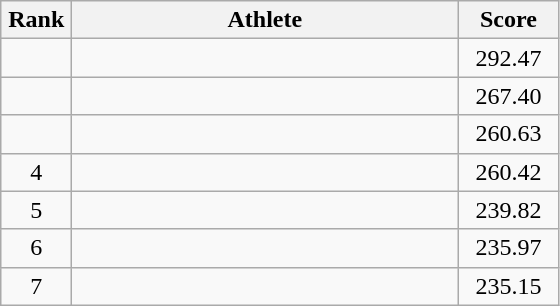<table class=wikitable style="text-align:center">
<tr>
<th width=40>Rank</th>
<th width=250>Athlete</th>
<th width=60>Score</th>
</tr>
<tr>
<td></td>
<td align=left></td>
<td>292.47</td>
</tr>
<tr>
<td></td>
<td align=left></td>
<td>267.40</td>
</tr>
<tr>
<td></td>
<td align=left></td>
<td>260.63</td>
</tr>
<tr>
<td>4</td>
<td align=left></td>
<td>260.42</td>
</tr>
<tr>
<td>5</td>
<td align=left></td>
<td>239.82</td>
</tr>
<tr>
<td>6</td>
<td align=left></td>
<td>235.97</td>
</tr>
<tr>
<td>7</td>
<td align=left></td>
<td>235.15</td>
</tr>
</table>
